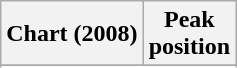<table class="wikitable sortable">
<tr>
<th style="text-align:center;">Chart (2008)</th>
<th style="text-align:center;">Peak<br>position</th>
</tr>
<tr>
</tr>
<tr>
</tr>
<tr>
</tr>
<tr>
</tr>
</table>
